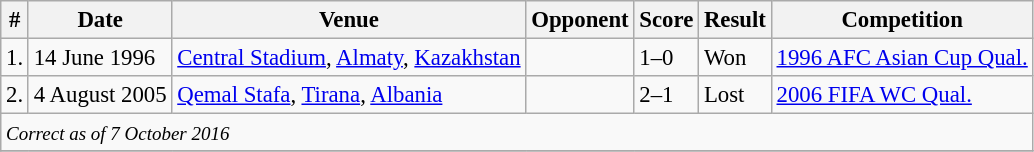<table class="wikitable" style="font-size:95%;">
<tr>
<th>#</th>
<th>Date</th>
<th>Venue</th>
<th>Opponent</th>
<th>Score</th>
<th>Result</th>
<th>Competition</th>
</tr>
<tr>
<td>1.</td>
<td>14 June 1996</td>
<td><a href='#'>Central Stadium</a>, <a href='#'>Almaty</a>, <a href='#'>Kazakhstan</a></td>
<td></td>
<td>1–0</td>
<td>Won</td>
<td><a href='#'>1996 AFC Asian Cup Qual.</a></td>
</tr>
<tr>
<td>2.</td>
<td>4 August 2005</td>
<td><a href='#'>Qemal Stafa</a>, <a href='#'>Tirana</a>, <a href='#'>Albania</a></td>
<td></td>
<td>2–1</td>
<td>Lost</td>
<td><a href='#'>2006 FIFA WC Qual.</a></td>
</tr>
<tr>
<td colspan="15"><small><em>Correct as of 7 October 2016</em></small></td>
</tr>
<tr>
</tr>
</table>
